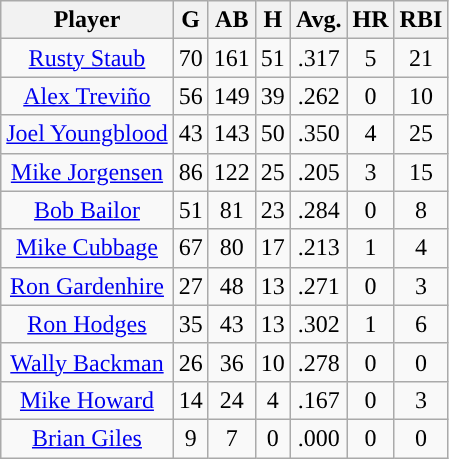<table class="wikitable sortable">
<tr>
<th>Player</th>
<th>G</th>
<th>AB</th>
<th>H</th>
<th>Avg.</th>
<th>HR</th>
<th>RBI</th>
</tr>
<tr align="center">
<td><a href='#'>Rusty Staub</a></td>
<td>70</td>
<td>161</td>
<td>51</td>
<td>.317</td>
<td>5</td>
<td>21</td>
</tr>
<tr align="center">
<td><a href='#'>Alex Treviño</a></td>
<td>56</td>
<td>149</td>
<td>39</td>
<td>.262</td>
<td>0</td>
<td>10</td>
</tr>
<tr align="center">
<td><a href='#'>Joel Youngblood</a></td>
<td>43</td>
<td>143</td>
<td>50</td>
<td>.350</td>
<td>4</td>
<td>25</td>
</tr>
<tr align=center>
<td><a href='#'>Mike Jorgensen</a></td>
<td>86</td>
<td>122</td>
<td>25</td>
<td>.205</td>
<td>3</td>
<td>15</td>
</tr>
<tr align=center>
<td><a href='#'>Bob Bailor</a></td>
<td>51</td>
<td>81</td>
<td>23</td>
<td>.284</td>
<td>0</td>
<td>8</td>
</tr>
<tr align=center>
<td><a href='#'>Mike Cubbage</a></td>
<td>67</td>
<td>80</td>
<td>17</td>
<td>.213</td>
<td>1</td>
<td>4</td>
</tr>
<tr align=center>
<td><a href='#'>Ron Gardenhire</a></td>
<td>27</td>
<td>48</td>
<td>13</td>
<td>.271</td>
<td>0</td>
<td>3</td>
</tr>
<tr align=center>
<td><a href='#'>Ron Hodges</a></td>
<td>35</td>
<td>43</td>
<td>13</td>
<td>.302</td>
<td>1</td>
<td>6</td>
</tr>
<tr align=center>
<td><a href='#'>Wally Backman</a></td>
<td>26</td>
<td>36</td>
<td>10</td>
<td>.278</td>
<td>0</td>
<td>0</td>
</tr>
<tr align=center>
<td><a href='#'>Mike Howard</a></td>
<td>14</td>
<td>24</td>
<td>4</td>
<td>.167</td>
<td>0</td>
<td>3</td>
</tr>
<tr align=center>
<td><a href='#'>Brian Giles</a></td>
<td>9</td>
<td>7</td>
<td>0</td>
<td>.000</td>
<td>0</td>
<td>0</td>
</tr>
</table>
